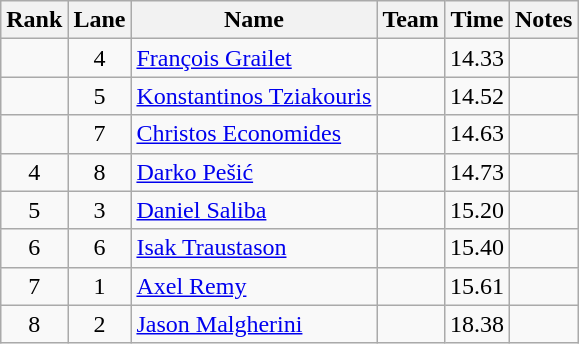<table class="wikitable sortable" style="text-align:center">
<tr>
<th>Rank</th>
<th>Lane</th>
<th>Name</th>
<th>Team</th>
<th>Time</th>
<th>Notes</th>
</tr>
<tr>
<td></td>
<td>4</td>
<td align="left"><a href='#'>François Grailet</a></td>
<td align=left></td>
<td>14.33</td>
<td></td>
</tr>
<tr>
<td></td>
<td>5</td>
<td align="left"><a href='#'>Konstantinos Tziakouris</a></td>
<td align=left></td>
<td>14.52</td>
<td></td>
</tr>
<tr>
<td></td>
<td>7</td>
<td align="left"><a href='#'>Christos Economides</a></td>
<td align=left></td>
<td>14.63</td>
<td></td>
</tr>
<tr>
<td>4</td>
<td>8</td>
<td align="left"><a href='#'>Darko Pešić</a></td>
<td align=left></td>
<td>14.73</td>
<td></td>
</tr>
<tr>
<td>5</td>
<td>3</td>
<td align="left"><a href='#'>Daniel Saliba</a></td>
<td align=left></td>
<td>15.20</td>
<td></td>
</tr>
<tr>
<td>6</td>
<td>6</td>
<td align="left"><a href='#'>Isak Traustason</a></td>
<td align=left></td>
<td>15.40</td>
<td></td>
</tr>
<tr>
<td>7</td>
<td>1</td>
<td align="left"><a href='#'>Axel Remy</a></td>
<td align=left></td>
<td>15.61</td>
<td></td>
</tr>
<tr>
<td>8</td>
<td>2</td>
<td align="left"><a href='#'>Jason Malgherini</a></td>
<td align=left></td>
<td>18.38</td>
<td></td>
</tr>
</table>
